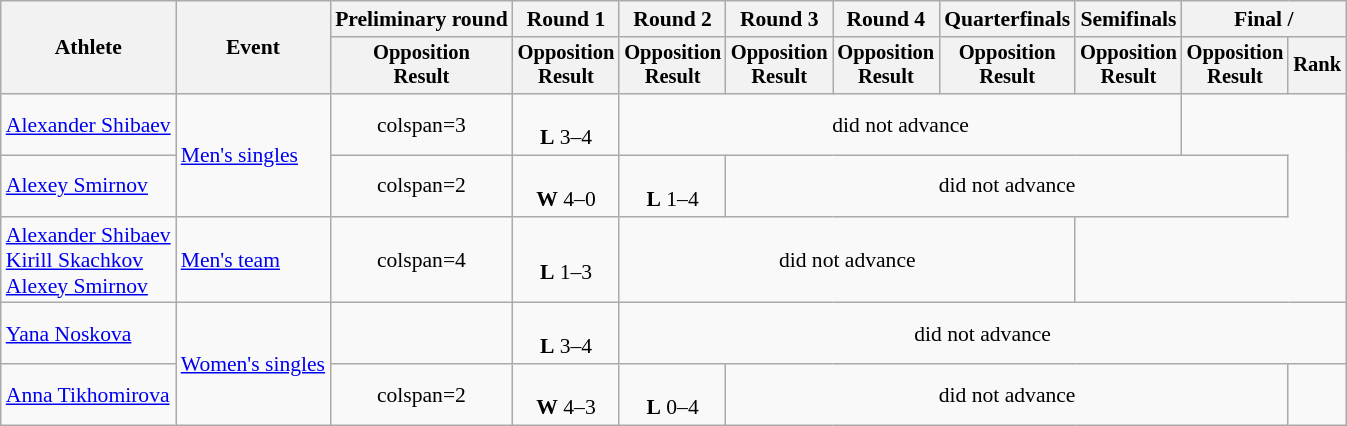<table class="wikitable" style="font-size:90%">
<tr>
<th rowspan="2">Athlete</th>
<th rowspan="2">Event</th>
<th>Preliminary round</th>
<th>Round 1</th>
<th>Round 2</th>
<th>Round 3</th>
<th>Round 4</th>
<th>Quarterfinals</th>
<th>Semifinals</th>
<th colspan=2>Final / </th>
</tr>
<tr style="font-size:95%">
<th>Opposition<br>Result</th>
<th>Opposition<br>Result</th>
<th>Opposition<br>Result</th>
<th>Opposition<br>Result</th>
<th>Opposition<br>Result</th>
<th>Opposition<br>Result</th>
<th>Opposition<br>Result</th>
<th>Opposition<br>Result</th>
<th>Rank</th>
</tr>
<tr align=center>
<td align=left><a href='#'>Alexander Shibaev</a></td>
<td align=left rowspan=2><a href='#'>Men's singles</a></td>
<td>colspan=3 </td>
<td><br><strong>L</strong> 3–4</td>
<td colspan=5>did not advance</td>
</tr>
<tr align=center>
<td align=left><a href='#'>Alexey Smirnov</a></td>
<td>colspan=2 </td>
<td><br><strong>W</strong> 4–0</td>
<td><br><strong>L</strong> 1–4</td>
<td colspan=5>did not advance</td>
</tr>
<tr align=center>
<td align=left><a href='#'>Alexander Shibaev</a><br><a href='#'>Kirill Skachkov</a><br><a href='#'>Alexey Smirnov</a></td>
<td align=left><a href='#'>Men's team</a></td>
<td>colspan=4 </td>
<td><br><strong>L</strong> 1–3</td>
<td colspan=4>did not advance</td>
</tr>
<tr align=center>
<td align=left><a href='#'>Yana Noskova</a></td>
<td align=left rowspan=2><a href='#'>Women's singles</a></td>
<td></td>
<td><br><strong>L</strong> 3–4</td>
<td colspan=7>did not advance</td>
</tr>
<tr align=center>
<td align=left><a href='#'>Anna Tikhomirova</a></td>
<td>colspan=2 </td>
<td><br><strong>W</strong> 4–3</td>
<td><br><strong>L</strong> 0–4</td>
<td colspan=5>did not advance</td>
</tr>
</table>
